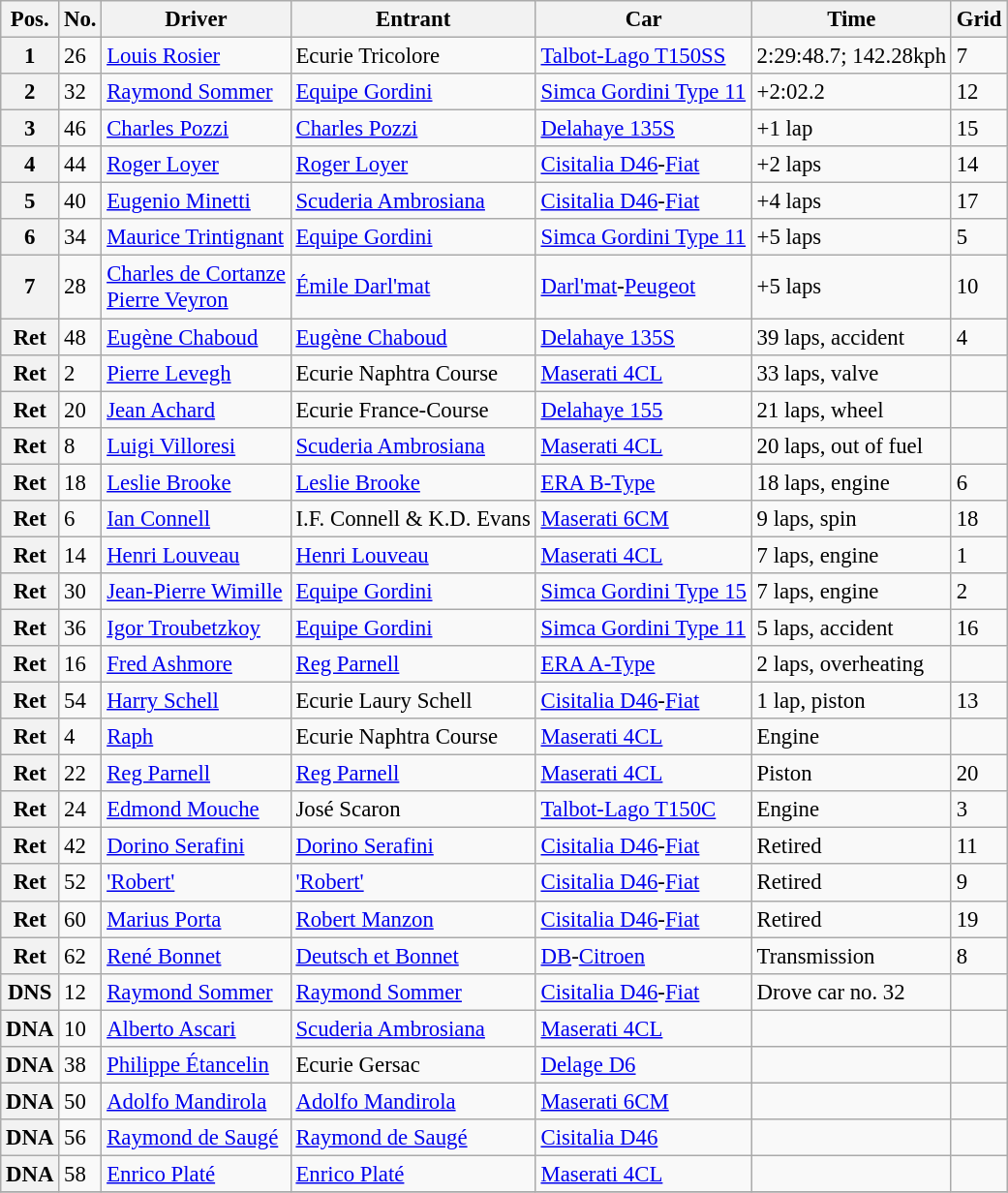<table class="wikitable sortable" style="font-size: 95%;">
<tr>
<th>Pos.</th>
<th>No.</th>
<th>Driver</th>
<th>Entrant</th>
<th>Car</th>
<th>Time</th>
<th>Grid</th>
</tr>
<tr>
<th>1</th>
<td>26</td>
<td> <a href='#'>Louis Rosier</a></td>
<td>Ecurie Tricolore</td>
<td><a href='#'>Talbot-Lago T150SS</a></td>
<td>2:29:48.7; 142.28kph</td>
<td>7</td>
</tr>
<tr>
<th>2</th>
<td>32</td>
<td> <a href='#'>Raymond Sommer</a></td>
<td><a href='#'>Equipe Gordini</a></td>
<td><a href='#'>Simca Gordini Type 11</a></td>
<td>+2:02.2</td>
<td>12</td>
</tr>
<tr>
<th>3</th>
<td>46</td>
<td> <a href='#'>Charles Pozzi</a></td>
<td><a href='#'>Charles Pozzi</a></td>
<td><a href='#'>Delahaye 135S</a></td>
<td>+1 lap</td>
<td>15</td>
</tr>
<tr>
<th>4</th>
<td>44</td>
<td> <a href='#'>Roger Loyer</a></td>
<td><a href='#'>Roger Loyer</a></td>
<td><a href='#'>Cisitalia D46</a>-<a href='#'>Fiat</a></td>
<td>+2 laps</td>
<td>14</td>
</tr>
<tr>
<th>5</th>
<td>40</td>
<td> <a href='#'>Eugenio Minetti</a></td>
<td><a href='#'>Scuderia Ambrosiana</a></td>
<td><a href='#'>Cisitalia D46</a>-<a href='#'>Fiat</a></td>
<td>+4 laps</td>
<td>17</td>
</tr>
<tr>
<th>6</th>
<td>34</td>
<td> <a href='#'>Maurice Trintignant</a></td>
<td><a href='#'>Equipe Gordini</a></td>
<td><a href='#'>Simca Gordini Type 11</a></td>
<td>+5 laps</td>
<td>5</td>
</tr>
<tr>
<th>7</th>
<td>28</td>
<td> <a href='#'>Charles de Cortanze</a><br> <a href='#'>Pierre Veyron</a></td>
<td><a href='#'>Émile Darl'mat</a></td>
<td><a href='#'>Darl'mat</a>-<a href='#'>Peugeot</a></td>
<td>+5 laps</td>
<td>10</td>
</tr>
<tr>
<th>Ret</th>
<td>48</td>
<td> <a href='#'>Eugène Chaboud</a></td>
<td><a href='#'>Eugène Chaboud</a></td>
<td><a href='#'>Delahaye 135S</a></td>
<td>39 laps, accident</td>
<td>4</td>
</tr>
<tr>
<th>Ret</th>
<td>2</td>
<td> <a href='#'>Pierre Levegh</a></td>
<td>Ecurie Naphtra Course</td>
<td><a href='#'>Maserati 4CL</a></td>
<td>33 laps, valve</td>
<td></td>
</tr>
<tr>
<th>Ret</th>
<td>20</td>
<td> <a href='#'>Jean Achard</a></td>
<td>Ecurie France-Course</td>
<td><a href='#'>Delahaye 155</a></td>
<td>21 laps, wheel</td>
<td></td>
</tr>
<tr>
<th>Ret</th>
<td>8</td>
<td> <a href='#'>Luigi Villoresi</a></td>
<td><a href='#'>Scuderia Ambrosiana</a></td>
<td><a href='#'>Maserati 4CL</a></td>
<td>20 laps, out of fuel</td>
<td></td>
</tr>
<tr>
<th>Ret</th>
<td>18</td>
<td> <a href='#'>Leslie Brooke</a></td>
<td><a href='#'>Leslie Brooke</a></td>
<td><a href='#'>ERA B-Type</a></td>
<td>18 laps, engine</td>
<td>6</td>
</tr>
<tr>
<th>Ret</th>
<td>6</td>
<td> <a href='#'>Ian Connell</a></td>
<td>I.F. Connell & K.D. Evans</td>
<td><a href='#'>Maserati 6CM</a></td>
<td>9 laps, spin</td>
<td>18</td>
</tr>
<tr>
<th>Ret</th>
<td>14</td>
<td> <a href='#'>Henri Louveau</a></td>
<td><a href='#'>Henri Louveau</a></td>
<td><a href='#'>Maserati 4CL</a></td>
<td>7 laps, engine</td>
<td>1</td>
</tr>
<tr>
<th>Ret</th>
<td>30</td>
<td> <a href='#'>Jean-Pierre Wimille</a></td>
<td><a href='#'>Equipe Gordini</a></td>
<td><a href='#'>Simca Gordini Type 15</a></td>
<td>7 laps, engine</td>
<td>2</td>
</tr>
<tr>
<th>Ret</th>
<td>36</td>
<td> <a href='#'>Igor Troubetzkoy</a></td>
<td><a href='#'>Equipe Gordini</a></td>
<td><a href='#'>Simca Gordini Type 11</a></td>
<td>5 laps, accident</td>
<td>16</td>
</tr>
<tr>
<th>Ret</th>
<td>16</td>
<td> <a href='#'>Fred Ashmore</a></td>
<td><a href='#'>Reg Parnell</a></td>
<td><a href='#'>ERA A-Type</a></td>
<td>2 laps, overheating</td>
<td></td>
</tr>
<tr>
<th>Ret</th>
<td>54</td>
<td> <a href='#'>Harry Schell</a></td>
<td>Ecurie Laury Schell</td>
<td><a href='#'>Cisitalia D46</a>-<a href='#'>Fiat</a></td>
<td>1 lap, piston</td>
<td>13</td>
</tr>
<tr>
<th>Ret</th>
<td>4</td>
<td> <a href='#'>Raph</a></td>
<td>Ecurie Naphtra Course</td>
<td><a href='#'>Maserati 4CL</a></td>
<td>Engine</td>
<td></td>
</tr>
<tr>
<th>Ret</th>
<td>22</td>
<td> <a href='#'>Reg Parnell</a></td>
<td><a href='#'>Reg Parnell</a></td>
<td><a href='#'>Maserati 4CL</a></td>
<td>Piston</td>
<td>20</td>
</tr>
<tr>
<th>Ret</th>
<td>24</td>
<td> <a href='#'>Edmond Mouche</a></td>
<td>José Scaron</td>
<td><a href='#'>Talbot-Lago T150C</a></td>
<td>Engine</td>
<td>3</td>
</tr>
<tr>
<th>Ret</th>
<td>42</td>
<td> <a href='#'>Dorino Serafini</a></td>
<td><a href='#'>Dorino Serafini</a></td>
<td><a href='#'>Cisitalia D46</a>-<a href='#'>Fiat</a></td>
<td>Retired</td>
<td>11</td>
</tr>
<tr>
<th>Ret</th>
<td>52</td>
<td> <a href='#'>'Robert'</a></td>
<td><a href='#'>'Robert'</a></td>
<td><a href='#'>Cisitalia D46</a>-<a href='#'>Fiat</a></td>
<td>Retired</td>
<td>9</td>
</tr>
<tr>
<th>Ret</th>
<td>60</td>
<td> <a href='#'>Marius Porta</a></td>
<td><a href='#'>Robert Manzon</a></td>
<td><a href='#'>Cisitalia D46</a>-<a href='#'>Fiat</a></td>
<td>Retired</td>
<td>19</td>
</tr>
<tr>
<th>Ret</th>
<td>62</td>
<td> <a href='#'>René Bonnet</a></td>
<td><a href='#'>Deutsch et Bonnet</a></td>
<td><a href='#'>DB</a>-<a href='#'>Citroen</a></td>
<td>Transmission</td>
<td>8</td>
</tr>
<tr>
<th>DNS</th>
<td>12</td>
<td> <a href='#'>Raymond Sommer</a></td>
<td><a href='#'>Raymond Sommer</a></td>
<td><a href='#'>Cisitalia D46</a>-<a href='#'>Fiat</a></td>
<td>Drove car no. 32</td>
<td></td>
</tr>
<tr>
<th>DNA</th>
<td>10</td>
<td> <a href='#'>Alberto Ascari</a></td>
<td><a href='#'>Scuderia Ambrosiana</a></td>
<td><a href='#'>Maserati 4CL</a></td>
<td></td>
<td></td>
</tr>
<tr>
<th>DNA</th>
<td>38</td>
<td> <a href='#'>Philippe Étancelin</a></td>
<td>Ecurie Gersac</td>
<td><a href='#'>Delage D6</a></td>
<td></td>
<td></td>
</tr>
<tr>
<th>DNA</th>
<td>50</td>
<td> <a href='#'>Adolfo Mandirola</a></td>
<td><a href='#'>Adolfo Mandirola</a></td>
<td><a href='#'>Maserati 6CM</a></td>
<td></td>
<td></td>
</tr>
<tr>
<th>DNA</th>
<td>56</td>
<td> <a href='#'>Raymond de Saugé</a></td>
<td><a href='#'>Raymond de Saugé</a></td>
<td><a href='#'>Cisitalia D46</a></td>
<td></td>
<td></td>
</tr>
<tr>
<th>DNA</th>
<td>58</td>
<td> <a href='#'>Enrico Platé</a></td>
<td><a href='#'>Enrico Platé</a></td>
<td><a href='#'>Maserati 4CL</a></td>
<td></td>
<td></td>
</tr>
<tr>
</tr>
</table>
